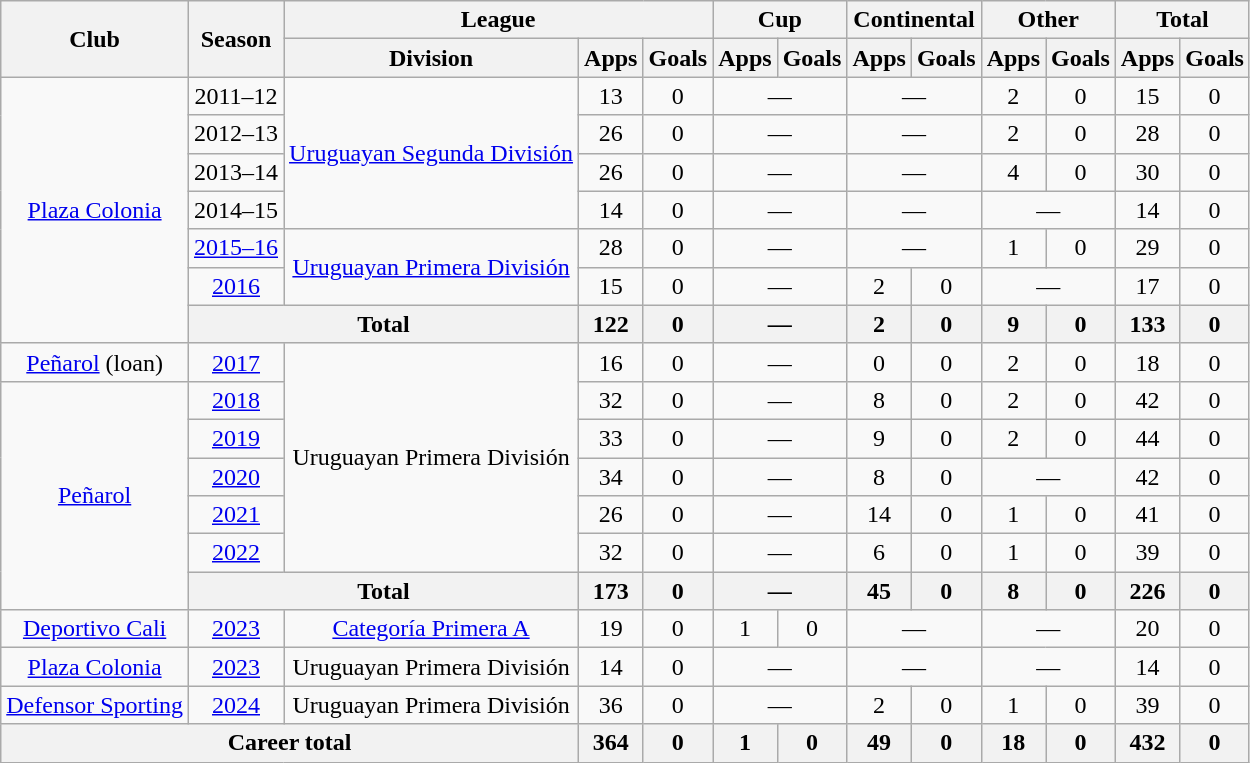<table class="wikitable" Style="text-align: center">
<tr>
<th rowspan="2">Club</th>
<th rowspan="2">Season</th>
<th colspan="3">League</th>
<th colspan="2">Cup</th>
<th colspan="2">Continental</th>
<th colspan="2">Other</th>
<th colspan="2">Total</th>
</tr>
<tr>
<th>Division</th>
<th>Apps</th>
<th>Goals</th>
<th>Apps</th>
<th>Goals</th>
<th>Apps</th>
<th>Goals</th>
<th>Apps</th>
<th>Goals</th>
<th>Apps</th>
<th>Goals</th>
</tr>
<tr>
<td rowspan="7"><a href='#'>Plaza Colonia</a></td>
<td>2011–12</td>
<td rowspan="4"><a href='#'>Uruguayan Segunda División</a></td>
<td>13</td>
<td>0</td>
<td colspan="2">—</td>
<td colspan="2">—</td>
<td>2</td>
<td>0</td>
<td>15</td>
<td>0</td>
</tr>
<tr>
<td>2012–13</td>
<td>26</td>
<td>0</td>
<td colspan="2">—</td>
<td colspan="2">—</td>
<td>2</td>
<td>0</td>
<td>28</td>
<td>0</td>
</tr>
<tr>
<td>2013–14</td>
<td>26</td>
<td>0</td>
<td colspan="2">—</td>
<td colspan="2">—</td>
<td>4</td>
<td>0</td>
<td>30</td>
<td>0</td>
</tr>
<tr>
<td>2014–15</td>
<td>14</td>
<td>0</td>
<td colspan="2">—</td>
<td colspan="2">—</td>
<td colspan="2">—</td>
<td>14</td>
<td>0</td>
</tr>
<tr>
<td><a href='#'>2015–16</a></td>
<td rowspan="2"><a href='#'>Uruguayan Primera División</a></td>
<td>28</td>
<td>0</td>
<td colspan="2">—</td>
<td colspan="2">—</td>
<td>1</td>
<td>0</td>
<td>29</td>
<td>0</td>
</tr>
<tr>
<td><a href='#'>2016</a></td>
<td>15</td>
<td>0</td>
<td colspan="2">—</td>
<td>2</td>
<td>0</td>
<td colspan="2">—</td>
<td>17</td>
<td>0</td>
</tr>
<tr>
<th colspan="2">Total</th>
<th>122</th>
<th>0</th>
<th colspan="2">—</th>
<th>2</th>
<th>0</th>
<th>9</th>
<th>0</th>
<th>133</th>
<th>0</th>
</tr>
<tr>
<td><a href='#'>Peñarol</a> (loan)</td>
<td><a href='#'>2017</a></td>
<td rowspan="6">Uruguayan Primera División</td>
<td>16</td>
<td>0</td>
<td colspan="2">—</td>
<td>0</td>
<td>0</td>
<td>2</td>
<td>0</td>
<td>18</td>
<td>0</td>
</tr>
<tr>
<td rowspan="6"><a href='#'>Peñarol</a></td>
<td><a href='#'>2018</a></td>
<td>32</td>
<td>0</td>
<td colspan="2">—</td>
<td>8</td>
<td>0</td>
<td>2</td>
<td>0</td>
<td>42</td>
<td>0</td>
</tr>
<tr>
<td><a href='#'>2019</a></td>
<td>33</td>
<td>0</td>
<td colspan="2">—</td>
<td>9</td>
<td>0</td>
<td>2</td>
<td>0</td>
<td>44</td>
<td>0</td>
</tr>
<tr>
<td><a href='#'>2020</a></td>
<td>34</td>
<td>0</td>
<td colspan="2">—</td>
<td>8</td>
<td>0</td>
<td colspan="2">—</td>
<td>42</td>
<td>0</td>
</tr>
<tr>
<td><a href='#'>2021</a></td>
<td>26</td>
<td>0</td>
<td colspan="2">—</td>
<td>14</td>
<td>0</td>
<td>1</td>
<td>0</td>
<td>41</td>
<td>0</td>
</tr>
<tr>
<td><a href='#'>2022</a></td>
<td>32</td>
<td>0</td>
<td colspan="2">—</td>
<td>6</td>
<td>0</td>
<td>1</td>
<td>0</td>
<td>39</td>
<td>0</td>
</tr>
<tr>
<th colspan="2">Total</th>
<th>173</th>
<th>0</th>
<th colspan="2">—</th>
<th>45</th>
<th>0</th>
<th>8</th>
<th>0</th>
<th>226</th>
<th>0</th>
</tr>
<tr>
<td><a href='#'>Deportivo Cali</a></td>
<td><a href='#'>2023</a></td>
<td><a href='#'>Categoría Primera A</a></td>
<td>19</td>
<td>0</td>
<td>1</td>
<td>0</td>
<td colspan="2">—</td>
<td colspan="2">—</td>
<td>20</td>
<td>0</td>
</tr>
<tr>
<td><a href='#'>Plaza Colonia</a></td>
<td><a href='#'>2023</a></td>
<td>Uruguayan Primera División</td>
<td>14</td>
<td>0</td>
<td colspan="2">—</td>
<td colspan="2">—</td>
<td colspan="2">—</td>
<td>14</td>
<td>0</td>
</tr>
<tr>
<td><a href='#'>Defensor Sporting</a></td>
<td><a href='#'>2024</a></td>
<td>Uruguayan Primera División</td>
<td>36</td>
<td>0</td>
<td colspan="2">—</td>
<td>2</td>
<td>0</td>
<td>1</td>
<td>0</td>
<td>39</td>
<td>0</td>
</tr>
<tr>
<th colspan="3">Career total</th>
<th>364</th>
<th>0</th>
<th>1</th>
<th>0</th>
<th>49</th>
<th>0</th>
<th>18</th>
<th>0</th>
<th>432</th>
<th>0</th>
</tr>
</table>
